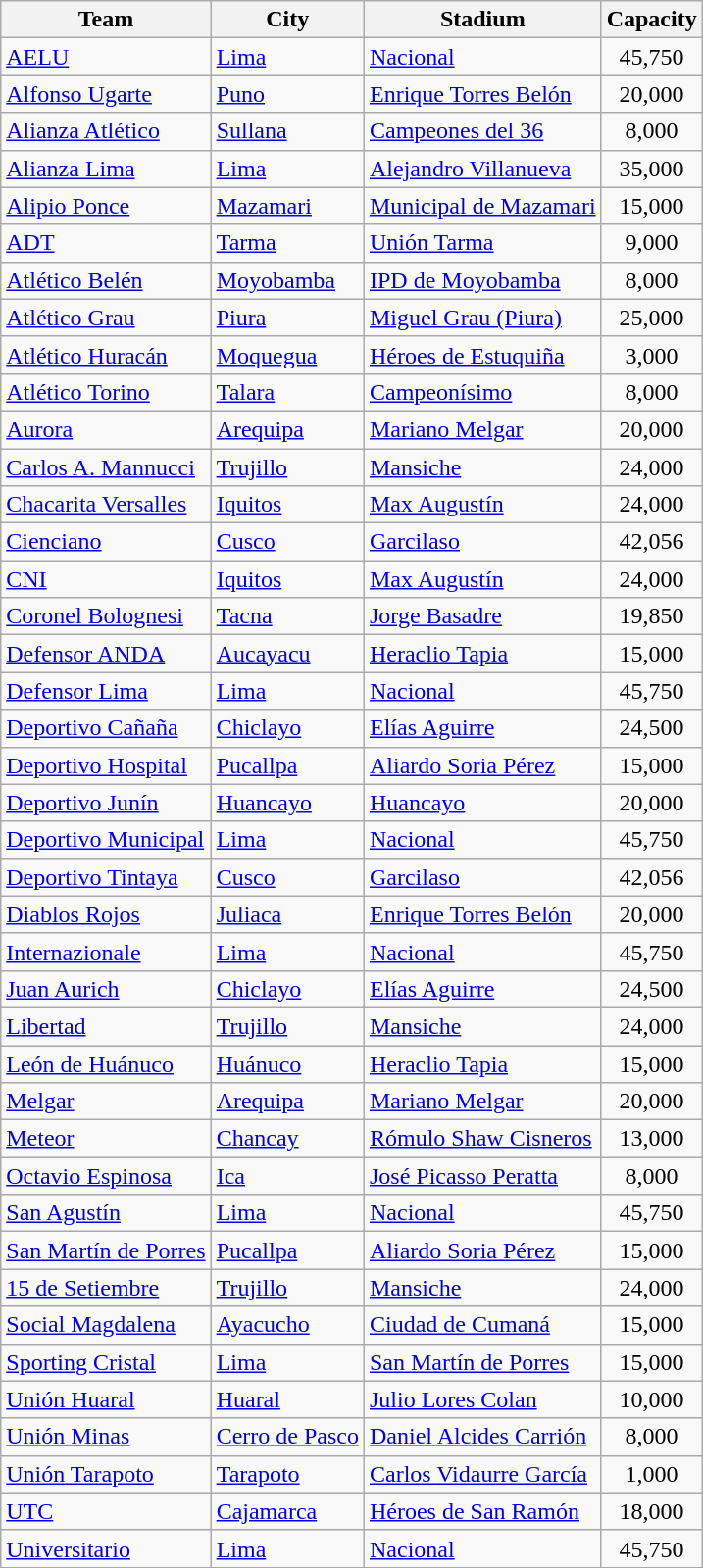<table class="wikitable sortable">
<tr>
<th>Team</th>
<th>City</th>
<th>Stadium</th>
<th>Capacity</th>
</tr>
<tr>
<td><a href='#'>AELU</a></td>
<td><a href='#'>Lima</a></td>
<td><a href='#'>Nacional</a></td>
<td align="center">45,750</td>
</tr>
<tr>
<td><a href='#'>Alfonso Ugarte</a></td>
<td><a href='#'>Puno</a></td>
<td><a href='#'>Enrique Torres Belón</a></td>
<td align="center">20,000</td>
</tr>
<tr>
<td><a href='#'>Alianza Atlético</a></td>
<td><a href='#'>Sullana</a></td>
<td><a href='#'>Campeones del 36</a></td>
<td align="center">8,000</td>
</tr>
<tr>
<td><a href='#'>Alianza Lima</a></td>
<td><a href='#'>Lima</a></td>
<td><a href='#'>Alejandro Villanueva</a></td>
<td align="center">35,000</td>
</tr>
<tr>
<td><a href='#'>Alipio Ponce</a></td>
<td><a href='#'>Mazamari</a></td>
<td><a href='#'>Municipal de Mazamari</a></td>
<td align="center">15,000</td>
</tr>
<tr>
<td><a href='#'>ADT</a></td>
<td><a href='#'>Tarma</a></td>
<td><a href='#'>Unión Tarma</a></td>
<td align="center">9,000</td>
</tr>
<tr>
<td><a href='#'>Atlético Belén</a></td>
<td><a href='#'>Moyobamba</a></td>
<td><a href='#'>IPD de Moyobamba</a></td>
<td align="center">8,000</td>
</tr>
<tr>
<td><a href='#'>Atlético Grau</a></td>
<td><a href='#'>Piura</a></td>
<td><a href='#'>Miguel Grau (Piura)</a></td>
<td align="center">25,000</td>
</tr>
<tr>
<td><a href='#'>Atlético Huracán</a></td>
<td><a href='#'>Moquegua</a></td>
<td><a href='#'>Héroes de Estuquiña</a></td>
<td align="center">3,000</td>
</tr>
<tr>
<td><a href='#'>Atlético Torino</a></td>
<td><a href='#'>Talara</a></td>
<td><a href='#'>Campeonísimo</a></td>
<td align="center">8,000</td>
</tr>
<tr>
<td><a href='#'>Aurora</a></td>
<td><a href='#'>Arequipa</a></td>
<td><a href='#'>Mariano Melgar</a></td>
<td align="center">20,000</td>
</tr>
<tr>
<td><a href='#'>Carlos A. Mannucci</a></td>
<td><a href='#'>Trujillo</a></td>
<td><a href='#'>Mansiche</a></td>
<td align="center">24,000</td>
</tr>
<tr>
<td><a href='#'>Chacarita Versalles</a></td>
<td><a href='#'>Iquitos</a></td>
<td><a href='#'>Max Augustín</a></td>
<td align="center">24,000</td>
</tr>
<tr>
<td><a href='#'>Cienciano</a></td>
<td><a href='#'>Cusco</a></td>
<td><a href='#'>Garcilaso</a></td>
<td align="center">42,056</td>
</tr>
<tr>
<td><a href='#'>CNI</a></td>
<td><a href='#'>Iquitos</a></td>
<td><a href='#'>Max Augustín</a></td>
<td align="center">24,000</td>
</tr>
<tr>
<td><a href='#'>Coronel Bolognesi</a></td>
<td><a href='#'>Tacna</a></td>
<td><a href='#'>Jorge Basadre</a></td>
<td align="center">19,850</td>
</tr>
<tr>
<td><a href='#'>Defensor ANDA</a></td>
<td><a href='#'>Aucayacu</a></td>
<td><a href='#'>Heraclio Tapia</a></td>
<td align="center">15,000</td>
</tr>
<tr>
<td><a href='#'>Defensor Lima</a></td>
<td><a href='#'>Lima</a></td>
<td><a href='#'>Nacional</a></td>
<td align="center">45,750</td>
</tr>
<tr>
<td><a href='#'>Deportivo Cañaña</a></td>
<td><a href='#'>Chiclayo</a></td>
<td><a href='#'>Elías Aguirre</a></td>
<td align="center">24,500</td>
</tr>
<tr>
<td><a href='#'>Deportivo Hospital</a></td>
<td><a href='#'>Pucallpa</a></td>
<td><a href='#'>Aliardo Soria Pérez</a></td>
<td align="center">15,000</td>
</tr>
<tr>
<td><a href='#'>Deportivo Junín</a></td>
<td><a href='#'>Huancayo</a></td>
<td><a href='#'>Huancayo</a></td>
<td align="center">20,000</td>
</tr>
<tr>
<td><a href='#'>Deportivo Municipal</a></td>
<td><a href='#'>Lima</a></td>
<td><a href='#'>Nacional</a></td>
<td align="center">45,750</td>
</tr>
<tr>
<td><a href='#'>Deportivo Tintaya</a></td>
<td><a href='#'>Cusco</a></td>
<td><a href='#'>Garcilaso</a></td>
<td align="center">42,056</td>
</tr>
<tr>
<td><a href='#'>Diablos Rojos</a></td>
<td><a href='#'>Juliaca</a></td>
<td><a href='#'>Enrique Torres Belón</a></td>
<td align="center">20,000</td>
</tr>
<tr>
<td><a href='#'>Internazionale</a></td>
<td><a href='#'>Lima</a></td>
<td><a href='#'>Nacional</a></td>
<td align="center">45,750</td>
</tr>
<tr>
<td><a href='#'>Juan Aurich</a></td>
<td><a href='#'>Chiclayo</a></td>
<td><a href='#'>Elías Aguirre</a></td>
<td align="center">24,500</td>
</tr>
<tr>
<td><a href='#'>Libertad</a></td>
<td><a href='#'>Trujillo</a></td>
<td><a href='#'>Mansiche</a></td>
<td align="center">24,000</td>
</tr>
<tr>
<td><a href='#'>León de Huánuco</a></td>
<td><a href='#'>Huánuco</a></td>
<td><a href='#'>Heraclio Tapia</a></td>
<td align="center">15,000</td>
</tr>
<tr>
<td><a href='#'>Melgar</a></td>
<td><a href='#'>Arequipa</a></td>
<td><a href='#'>Mariano Melgar</a></td>
<td align="center">20,000</td>
</tr>
<tr>
<td><a href='#'>Meteor</a></td>
<td><a href='#'>Chancay</a></td>
<td><a href='#'>Rómulo Shaw Cisneros</a></td>
<td align="center">13,000</td>
</tr>
<tr>
<td><a href='#'>Octavio Espinosa</a></td>
<td><a href='#'>Ica</a></td>
<td><a href='#'>José Picasso Peratta</a></td>
<td align="center">8,000</td>
</tr>
<tr>
<td><a href='#'>San Agustín</a></td>
<td><a href='#'>Lima</a></td>
<td><a href='#'>Nacional</a></td>
<td align="center">45,750</td>
</tr>
<tr>
<td><a href='#'>San Martín de Porres</a></td>
<td><a href='#'>Pucallpa</a></td>
<td><a href='#'>Aliardo Soria Pérez</a></td>
<td align="center">15,000</td>
</tr>
<tr>
<td><a href='#'>15 de Setiembre</a></td>
<td><a href='#'>Trujillo</a></td>
<td><a href='#'>Mansiche</a></td>
<td align="center">24,000</td>
</tr>
<tr>
<td><a href='#'>Social Magdalena</a></td>
<td><a href='#'>Ayacucho</a></td>
<td><a href='#'>Ciudad de Cumaná</a></td>
<td align="center">15,000</td>
</tr>
<tr>
<td><a href='#'>Sporting Cristal</a></td>
<td><a href='#'>Lima</a></td>
<td><a href='#'>San Martín de Porres</a></td>
<td align="center">15,000</td>
</tr>
<tr>
<td><a href='#'>Unión Huaral</a></td>
<td><a href='#'>Huaral</a></td>
<td><a href='#'>Julio Lores Colan</a></td>
<td align="center">10,000</td>
</tr>
<tr>
<td><a href='#'>Unión Minas</a></td>
<td><a href='#'>Cerro de Pasco</a></td>
<td><a href='#'>Daniel Alcides Carrión</a></td>
<td align="center">8,000</td>
</tr>
<tr>
<td><a href='#'>Unión Tarapoto</a></td>
<td><a href='#'>Tarapoto</a></td>
<td><a href='#'>Carlos Vidaurre García</a></td>
<td align="center">1,000</td>
</tr>
<tr>
<td><a href='#'>UTC</a></td>
<td><a href='#'>Cajamarca</a></td>
<td><a href='#'>Héroes de San Ramón</a></td>
<td align="center">18,000</td>
</tr>
<tr>
<td><a href='#'>Universitario</a></td>
<td><a href='#'>Lima</a></td>
<td><a href='#'>Nacional</a></td>
<td align="center">45,750</td>
</tr>
</table>
